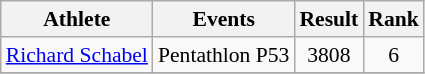<table class=wikitable style="font-size:90%">
<tr>
<th>Athlete</th>
<th>Events</th>
<th>Result</th>
<th>Rank</th>
</tr>
<tr>
<td><a href='#'>Richard Schabel</a></td>
<td>Pentathlon P53</td>
<td align="center">3808</td>
<td align="center">6</td>
</tr>
<tr>
</tr>
</table>
